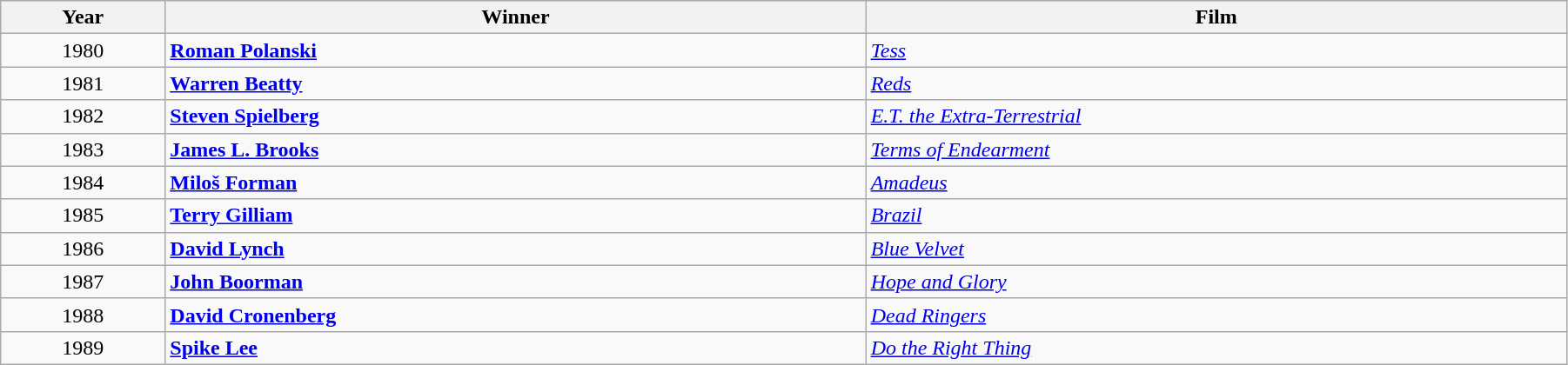<table class="wikitable" width="95%" cellpadding="5">
<tr>
<th width="100"><strong>Year</strong></th>
<th width="450"><strong>Winner</strong></th>
<th width="450"><strong>Film</strong></th>
</tr>
<tr>
<td style="text-align:center;">1980</td>
<td><strong><a href='#'>Roman Polanski</a></strong></td>
<td><em><a href='#'>Tess</a></em></td>
</tr>
<tr>
<td style="text-align:center;">1981</td>
<td><strong><a href='#'>Warren Beatty</a></strong></td>
<td><em><a href='#'>Reds</a></em></td>
</tr>
<tr>
<td style="text-align:center;">1982</td>
<td><strong><a href='#'>Steven Spielberg</a></strong></td>
<td><em><a href='#'>E.T. the Extra-Terrestrial</a></em></td>
</tr>
<tr>
<td style="text-align:center;">1983</td>
<td><strong><a href='#'>James L. Brooks</a></strong></td>
<td><em><a href='#'>Terms of Endearment</a></em></td>
</tr>
<tr>
<td style="text-align:center;">1984</td>
<td><strong><a href='#'>Miloš Forman</a></strong></td>
<td><em><a href='#'>Amadeus</a></em></td>
</tr>
<tr>
<td style="text-align:center;">1985</td>
<td><strong><a href='#'>Terry Gilliam</a></strong></td>
<td><em><a href='#'>Brazil</a></em></td>
</tr>
<tr>
<td style="text-align:center;">1986</td>
<td><strong><a href='#'>David Lynch</a></strong></td>
<td><em><a href='#'>Blue Velvet</a></em></td>
</tr>
<tr>
<td style="text-align:center;">1987</td>
<td><strong><a href='#'>John Boorman</a></strong></td>
<td><em><a href='#'>Hope and Glory</a></em></td>
</tr>
<tr>
<td style="text-align:center;">1988</td>
<td><strong><a href='#'>David Cronenberg</a></strong></td>
<td><em><a href='#'>Dead Ringers</a></em></td>
</tr>
<tr>
<td style="text-align:center;">1989</td>
<td><strong><a href='#'>Spike Lee</a></strong></td>
<td><em><a href='#'>Do the Right Thing</a></em></td>
</tr>
</table>
